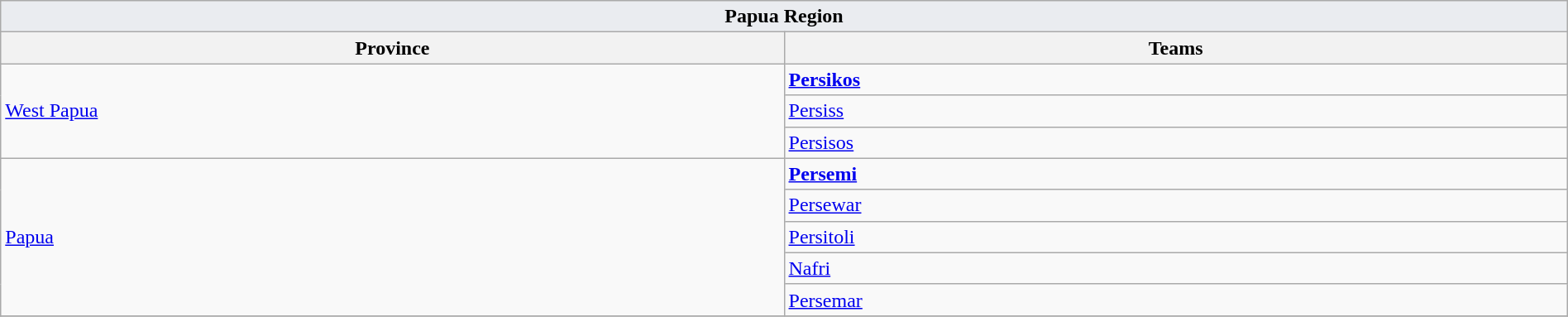<table class="wikitable sortable" style="width:100%;">
<tr>
<th colspan=2 style="background-color:#eaecf0;text-align:center;"><strong>Papua Region</strong></th>
</tr>
<tr>
<th style="width:50%;">Province</th>
<th style="width:50%;">Teams</th>
</tr>
<tr>
<td rowspan=3> <a href='#'>West Papua</a></td>
<td><strong><a href='#'>Persikos</a></strong></td>
</tr>
<tr>
<td><a href='#'>Persiss</a></td>
</tr>
<tr>
<td><a href='#'>Persisos</a></td>
</tr>
<tr>
<td rowspan=5> <a href='#'>Papua</a></td>
<td><strong><a href='#'>Persemi</a></strong></td>
</tr>
<tr>
<td><a href='#'>Persewar</a></td>
</tr>
<tr>
<td><a href='#'>Persitoli</a></td>
</tr>
<tr>
<td><a href='#'>Nafri</a></td>
</tr>
<tr>
<td><a href='#'>Persemar</a></td>
</tr>
<tr>
</tr>
</table>
